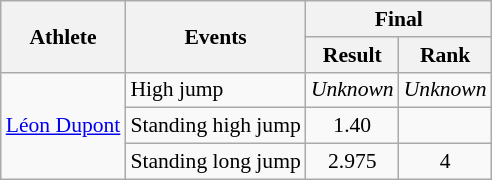<table class=wikitable style="font-size:90%">
<tr>
<th rowspan="2">Athlete</th>
<th rowspan="2">Events</th>
<th colspan="2">Final</th>
</tr>
<tr>
<th>Result</th>
<th>Rank</th>
</tr>
<tr>
<td rowspan=3><a href='#'>Léon Dupont</a></td>
<td>High jump</td>
<td align="center"><em>Unknown</em></td>
<td align="center"><em>Unknown</em></td>
</tr>
<tr>
<td>Standing high jump</td>
<td align="center">1.40</td>
<td align="center"></td>
</tr>
<tr>
<td>Standing long jump</td>
<td align="center">2.975</td>
<td align="center">4</td>
</tr>
</table>
